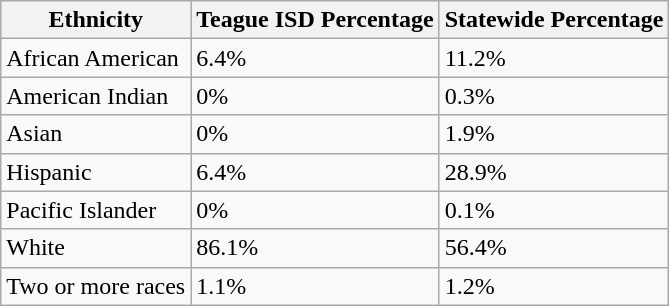<table class="wikitable">
<tr>
<th>Ethnicity</th>
<th>Teague ISD Percentage</th>
<th>Statewide Percentage</th>
</tr>
<tr>
<td>African American</td>
<td>6.4%</td>
<td>11.2%</td>
</tr>
<tr>
<td>American Indian</td>
<td>0%</td>
<td>0.3%</td>
</tr>
<tr>
<td>Asian</td>
<td>0%</td>
<td>1.9%</td>
</tr>
<tr>
<td>Hispanic</td>
<td>6.4%</td>
<td>28.9%</td>
</tr>
<tr>
<td>Pacific Islander</td>
<td>0%</td>
<td>0.1%</td>
</tr>
<tr>
<td>White</td>
<td>86.1%</td>
<td>56.4%</td>
</tr>
<tr>
<td>Two or more races</td>
<td>1.1%</td>
<td>1.2%</td>
</tr>
</table>
